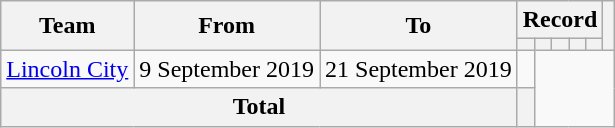<table class=wikitable style=text-align:center>
<tr>
<th rowspan=2>Team</th>
<th rowspan=2>From</th>
<th rowspan=2>To</th>
<th colspan=5>Record</th>
<th rowspan=2></th>
</tr>
<tr>
<th></th>
<th></th>
<th></th>
<th></th>
<th></th>
</tr>
<tr>
<td align=left><a href='#'>Lincoln City</a></td>
<td align=left>9 September 2019</td>
<td align=left>21 September 2019<br></td>
<td></td>
</tr>
<tr>
<th colspan=3>Total<br></th>
<th></th>
</tr>
</table>
